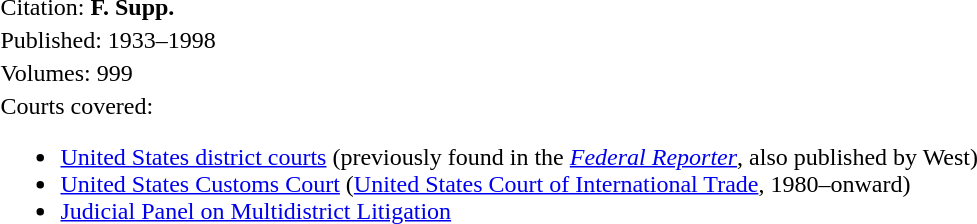<table border=0>
<tr>
<td>Citation: <strong>F. Supp.</strong></td>
</tr>
<tr>
<td>Published: 1933–1998</td>
</tr>
<tr>
<td>Volumes: 999</td>
</tr>
<tr>
<td>Courts covered:<br><ul><li><a href='#'>United States district courts</a> (previously found in the <em><a href='#'>Federal Reporter</a></em>, also published by West)</li><li><a href='#'>United States Customs Court</a> (<a href='#'>United States Court of International Trade</a>, 1980–onward)</li><li><a href='#'>Judicial Panel on Multidistrict Litigation</a></li></ul></td>
</tr>
</table>
